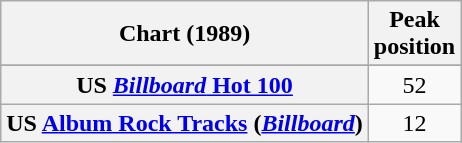<table class="wikitable sortable plainrowheaders" style="text-aligh:center">
<tr>
<th scope=col>Chart (1989)</th>
<th scope=col>Peak<br>position</th>
</tr>
<tr>
</tr>
<tr>
<th scope="row">US <a href='#'><em>Billboard</em> Hot 100</a></th>
<td style="text-align:center;">52</td>
</tr>
<tr>
<th scope="row">US <a href='#'>Album Rock Tracks</a> (<em><a href='#'>Billboard</a></em>)</th>
<td style="text-align:center;">12</td>
</tr>
</table>
